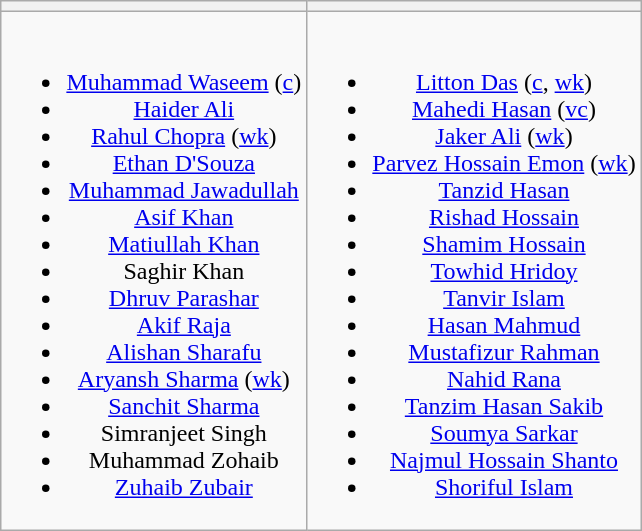<table class="wikitable" style="text-align:center;margin:auto">
<tr>
<th></th>
<th></th>
</tr>
<tr style="vertical-align:top">
<td><br><ul><li><a href='#'>Muhammad Waseem</a> (<a href='#'>c</a>)</li><li><a href='#'>Haider Ali</a></li><li><a href='#'>Rahul Chopra</a> (<a href='#'>wk</a>)</li><li><a href='#'>Ethan D'Souza</a></li><li><a href='#'>Muhammad Jawadullah</a></li><li><a href='#'>Asif Khan</a></li><li><a href='#'>Matiullah Khan</a></li><li>Saghir Khan</li><li><a href='#'>Dhruv Parashar</a></li><li><a href='#'>Akif Raja</a></li><li><a href='#'>Alishan Sharafu</a></li><li><a href='#'>Aryansh Sharma</a> (<a href='#'>wk</a>)</li><li><a href='#'>Sanchit Sharma</a></li><li>Simranjeet Singh</li><li>Muhammad Zohaib</li><li><a href='#'>Zuhaib Zubair</a></li></ul></td>
<td><br><ul><li><a href='#'>Litton Das</a> (<a href='#'>c</a>, <a href='#'>wk</a>)</li><li><a href='#'>Mahedi Hasan</a> (<a href='#'>vc</a>)</li><li><a href='#'>Jaker Ali</a> (<a href='#'>wk</a>)</li><li><a href='#'>Parvez Hossain Emon</a> (<a href='#'>wk</a>)</li><li><a href='#'>Tanzid Hasan</a></li><li><a href='#'>Rishad Hossain</a></li><li><a href='#'>Shamim Hossain</a></li><li><a href='#'>Towhid Hridoy</a></li><li><a href='#'>Tanvir Islam</a></li><li><a href='#'>Hasan Mahmud</a></li><li><a href='#'>Mustafizur Rahman</a></li><li><a href='#'>Nahid Rana</a></li><li><a href='#'>Tanzim Hasan Sakib</a></li><li><a href='#'>Soumya Sarkar</a></li><li><a href='#'>Najmul Hossain Shanto</a></li><li><a href='#'>Shoriful Islam</a></li></ul></td>
</tr>
</table>
